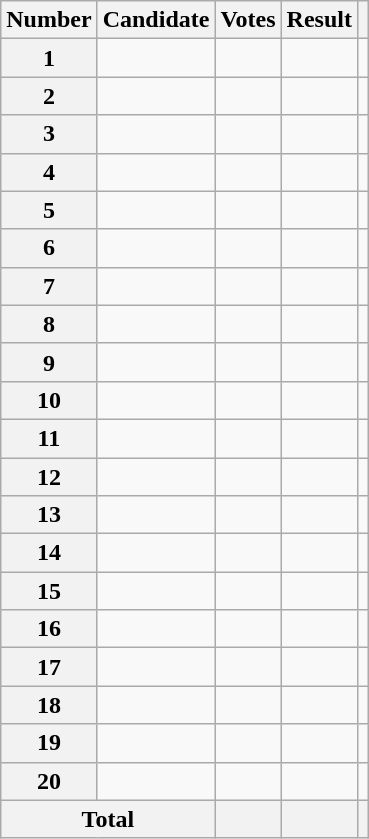<table class="wikitable sortable">
<tr>
<th scope="col">Number</th>
<th scope="col">Candidate</th>
<th scope="col">Votes</th>
<th scope="col">Result</th>
<th scope="col" class="unsortable"></th>
</tr>
<tr>
<th scope="row">1</th>
<td></td>
<td style="text-align:right"></td>
<td></td>
<td></td>
</tr>
<tr>
<th scope="row">2</th>
<td></td>
<td style="text-align:right"></td>
<td></td>
<td></td>
</tr>
<tr>
<th scope="row">3</th>
<td></td>
<td style="text-align:right"></td>
<td></td>
<td></td>
</tr>
<tr>
<th scope="row">4</th>
<td></td>
<td style="text-align:right"></td>
<td></td>
<td></td>
</tr>
<tr>
<th scope="row">5</th>
<td></td>
<td style="text-align:right"></td>
<td></td>
<td></td>
</tr>
<tr>
<th scope="row">6</th>
<td></td>
<td style="text-align:right"></td>
<td></td>
<td></td>
</tr>
<tr>
<th scope="row">7</th>
<td></td>
<td style="text-align:right"></td>
<td></td>
<td></td>
</tr>
<tr>
<th scope="row">8</th>
<td></td>
<td style="text-align:right"></td>
<td></td>
<td></td>
</tr>
<tr>
<th scope="row">9</th>
<td></td>
<td style="text-align:right"></td>
<td></td>
<td></td>
</tr>
<tr>
<th scope="row">10</th>
<td></td>
<td style="text-align:right"></td>
<td></td>
<td></td>
</tr>
<tr>
<th scope="row">11</th>
<td></td>
<td style="text-align:right"></td>
<td></td>
<td></td>
</tr>
<tr>
<th scope="row">12</th>
<td></td>
<td style="text-align:right"></td>
<td></td>
<td></td>
</tr>
<tr>
<th scope="row">13</th>
<td></td>
<td style="text-align:right"></td>
<td></td>
<td></td>
</tr>
<tr>
<th scope="row">14</th>
<td></td>
<td style="text-align:right"></td>
<td></td>
<td></td>
</tr>
<tr>
<th scope="row">15</th>
<td></td>
<td style="text-align:right"></td>
<td></td>
<td></td>
</tr>
<tr>
<th scope="row">16</th>
<td></td>
<td style="text-align:right"></td>
<td></td>
<td></td>
</tr>
<tr>
<th scope="row">17</th>
<td></td>
<td style="text-align:right"></td>
<td></td>
<td></td>
</tr>
<tr>
<th scope="row">18</th>
<td></td>
<td style="text-align:right"></td>
<td></td>
<td></td>
</tr>
<tr>
<th scope="row">19</th>
<td></td>
<td style="text-align:right"></td>
<td></td>
<td></td>
</tr>
<tr>
<th scope="row">20</th>
<td></td>
<td style="text-align:right"></td>
<td></td>
<td></td>
</tr>
<tr class="sortbottom">
<th scope="row" colspan="2">Total</th>
<th style="text-align:right"></th>
<th></th>
<th></th>
</tr>
</table>
